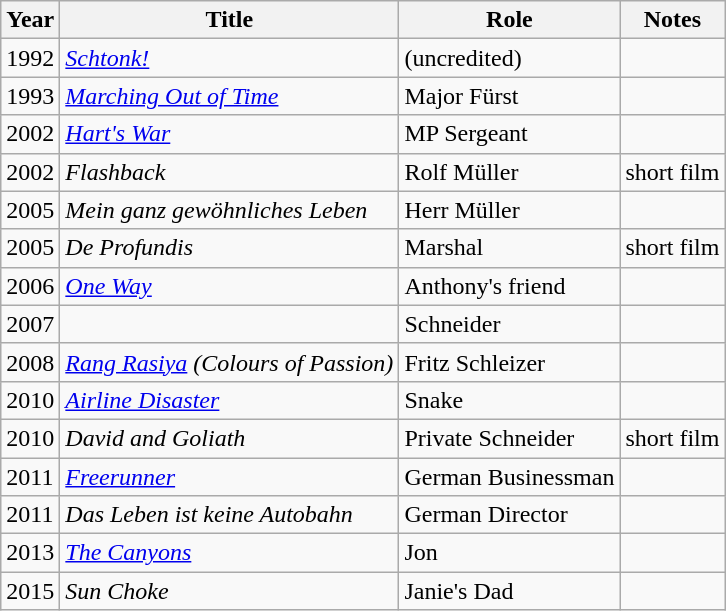<table class="wikitable sortable">
<tr>
<th>Year</th>
<th>Title</th>
<th>Role</th>
<th>Notes</th>
</tr>
<tr>
<td>1992</td>
<td><em><a href='#'>Schtonk!</a></em></td>
<td>(uncredited)</td>
<td></td>
</tr>
<tr>
<td>1993</td>
<td><em><a href='#'>Marching Out of Time</a></em></td>
<td>Major Fürst</td>
<td></td>
</tr>
<tr>
<td>2002</td>
<td><em><a href='#'>Hart's War</a></em></td>
<td>MP Sergeant</td>
<td></td>
</tr>
<tr>
<td>2002</td>
<td><em>Flashback</em></td>
<td>Rolf Müller</td>
<td>short film</td>
</tr>
<tr>
<td>2005</td>
<td><em>Mein ganz gewöhnliches Leben</em></td>
<td>Herr Müller</td>
<td></td>
</tr>
<tr>
<td>2005</td>
<td><em>De Profundis</em></td>
<td>Marshal</td>
<td>short film</td>
</tr>
<tr>
<td>2006</td>
<td><em><a href='#'>One Way</a></em></td>
<td>Anthony's friend</td>
<td></td>
</tr>
<tr>
<td>2007</td>
<td><em></em></td>
<td>Schneider</td>
<td></td>
</tr>
<tr>
<td>2008</td>
<td><em><a href='#'>Rang Rasiya</a> (Colours of Passion)</em></td>
<td>Fritz Schleizer</td>
<td></td>
</tr>
<tr>
<td>2010</td>
<td><em><a href='#'>Airline Disaster</a></em></td>
<td>Snake</td>
<td></td>
</tr>
<tr>
<td>2010</td>
<td><em>David and Goliath</em></td>
<td>Private Schneider</td>
<td>short film</td>
</tr>
<tr>
<td>2011</td>
<td><em><a href='#'>Freerunner</a></em></td>
<td>German Businessman</td>
<td></td>
</tr>
<tr>
<td>2011</td>
<td><em>Das Leben ist keine Autobahn</em></td>
<td>German Director</td>
<td></td>
</tr>
<tr>
<td>2013</td>
<td><em><a href='#'>The Canyons</a></em></td>
<td>Jon</td>
<td></td>
</tr>
<tr>
<td>2015</td>
<td><em>Sun Choke</em></td>
<td>Janie's Dad</td>
<td></td>
</tr>
</table>
